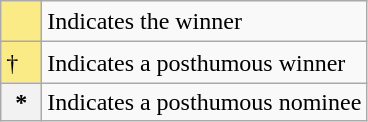<table class="wikitable">
<tr>
<td style="background:#FAEB86; height:20px; width:20px"></td>
<td>Indicates the winner</td>
</tr>
<tr>
<td style="background:#FAEB86; height:20px; width:20px">†</td>
<td>Indicates a posthumous winner</td>
</tr>
<tr>
<th scope="row" style="text-align:center"><strong>*</strong></th>
<td>Indicates a posthumous nominee</td>
</tr>
</table>
